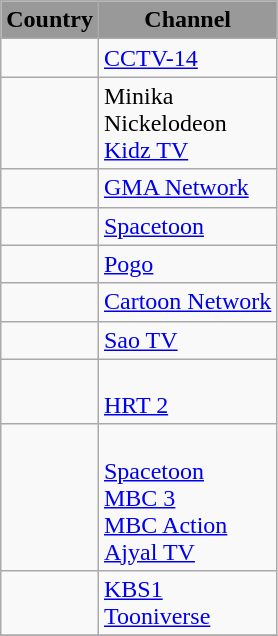<table class="wikitable">
<tr>
<th style="background-color: #999999">Country</th>
<th style="background-color: #999999">Channel</th>
</tr>
<tr>
<td></td>
<td><a href='#'>CCTV-14</a></td>
</tr>
<tr>
<td></td>
<td>Minika<br>Nickelodeon<br><a href='#'>Kidz TV</a></td>
</tr>
<tr>
<td></td>
<td><a href='#'>GMA Network</a></td>
</tr>
<tr>
<td></td>
<td><a href='#'>Spacetoon</a></td>
</tr>
<tr>
<td></td>
<td><a href='#'>Pogo</a></td>
</tr>
<tr>
<td></td>
<td><a href='#'>Cartoon Network</a></td>
</tr>
<tr>
<td></td>
<td><a href='#'>Sao TV</a></td>
</tr>
<tr>
<td></td>
<td><br><a href='#'>HRT 2</a></td>
</tr>
<tr>
<td></td>
<td><br><a href='#'>Spacetoon</a><br><a href='#'>MBC 3</a><br><a href='#'>MBC Action</a><br><a href='#'>Ajyal TV</a></td>
</tr>
<tr>
<td></td>
<td><a href='#'>KBS1</a><br><a href='#'>Tooniverse</a></td>
</tr>
<tr>
</tr>
</table>
